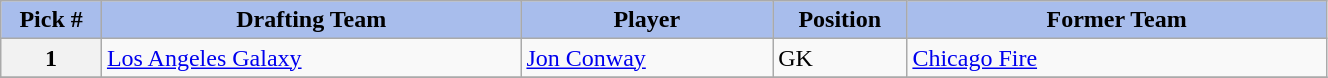<table class="wikitable sortable" style="width: 70%">
<tr>
<th style="background:#A8BDEC;" width=6%>Pick #</th>
<th width=25% style="background:#A8BDEC;">Drafting Team</th>
<th width=15% style="background:#A8BDEC;">Player</th>
<th width=8% style="background:#A8BDEC;">Position</th>
<th width=25% style="background:#A8BDEC;">Former Team</th>
</tr>
<tr>
<th>1</th>
<td><a href='#'>Los Angeles Galaxy</a></td>
<td><a href='#'>Jon Conway</a></td>
<td>GK</td>
<td><a href='#'>Chicago Fire</a></td>
</tr>
<tr>
</tr>
</table>
